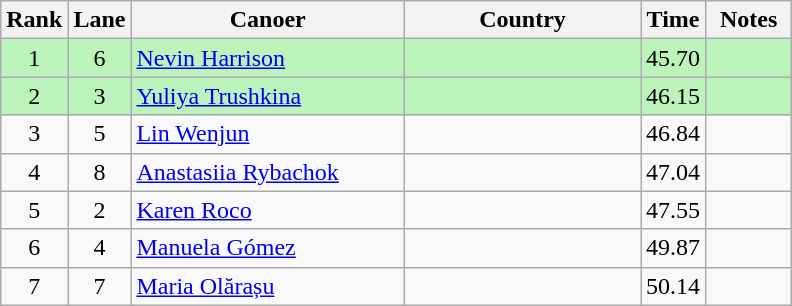<table class="wikitable sortable" style="text-align:center;">
<tr>
<th width=30>Rank</th>
<th width=30>Lane</th>
<th width=175>Canoer</th>
<th width=150>Country</th>
<th width=30>Time</th>
<th width=50>Notes</th>
</tr>
<tr bgcolor=bbf3bb>
<td>1</td>
<td>6</td>
<td align=left><a href='#'>Nevin Harrison</a></td>
<td align=left></td>
<td>45.70</td>
<td></td>
</tr>
<tr bgcolor=bbf3bb>
<td>2</td>
<td>3</td>
<td align=left><a href='#'>Yuliya Trushkina</a></td>
<td align=left></td>
<td>46.15</td>
<td></td>
</tr>
<tr>
<td>3</td>
<td>5</td>
<td align=left><a href='#'>Lin Wenjun</a></td>
<td align=left></td>
<td>46.84</td>
<td></td>
</tr>
<tr>
<td>4</td>
<td>8</td>
<td align=left><a href='#'>Anastasiia Rybachok</a></td>
<td align=left></td>
<td>47.04</td>
<td></td>
</tr>
<tr>
<td>5</td>
<td>2</td>
<td align=left><a href='#'>Karen Roco</a></td>
<td align=left></td>
<td>47.55</td>
<td></td>
</tr>
<tr>
<td>6</td>
<td>4</td>
<td align=left><a href='#'>Manuela Gómez</a></td>
<td align=left></td>
<td>49.87</td>
<td></td>
</tr>
<tr>
<td>7</td>
<td>7</td>
<td align=left><a href='#'>Maria Olărașu</a></td>
<td align=left></td>
<td>50.14</td>
<td></td>
</tr>
</table>
